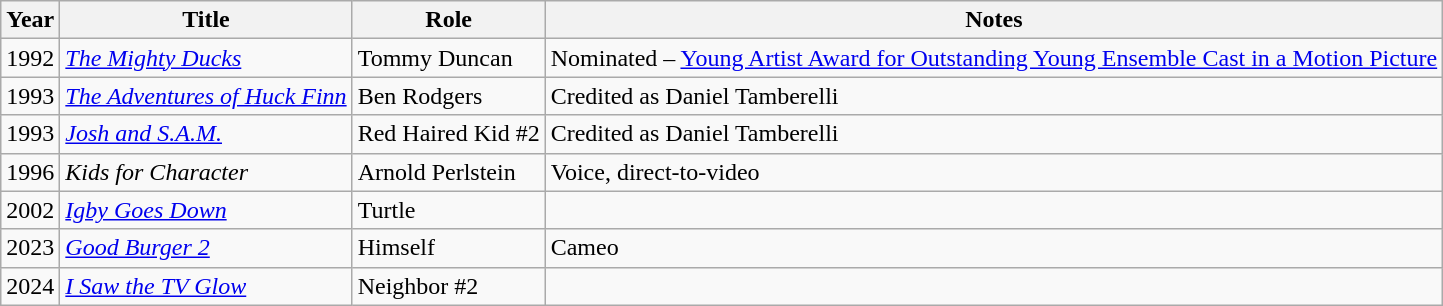<table class="wikitable sortable">
<tr>
<th>Year</th>
<th>Title</th>
<th>Role</th>
<th class="unsortable">Notes</th>
</tr>
<tr>
<td>1992</td>
<td><em><a href='#'>The Mighty Ducks</a></em></td>
<td>Tommy Duncan</td>
<td>Nominated – <a href='#'>Young Artist Award for Outstanding Young Ensemble Cast in a Motion Picture</a></td>
</tr>
<tr>
<td>1993</td>
<td><em><a href='#'>The Adventures of Huck Finn</a></em></td>
<td>Ben Rodgers</td>
<td>Credited as Daniel Tamberelli</td>
</tr>
<tr>
<td>1993</td>
<td><em><a href='#'>Josh and S.A.M.</a></em></td>
<td>Red Haired Kid #2</td>
<td>Credited as Daniel Tamberelli</td>
</tr>
<tr>
<td>1996</td>
<td><em>Kids for Character</em></td>
<td>Arnold Perlstein</td>
<td>Voice, direct-to-video</td>
</tr>
<tr>
<td>2002</td>
<td><em><a href='#'>Igby Goes Down</a></em></td>
<td>Turtle</td>
<td></td>
</tr>
<tr>
<td>2023</td>
<td><em><a href='#'>Good Burger 2</a></em></td>
<td>Himself</td>
<td>Cameo</td>
</tr>
<tr>
<td>2024</td>
<td><em><a href='#'>I Saw the TV Glow</a></em></td>
<td>Neighbor #2</td>
<td></td>
</tr>
</table>
